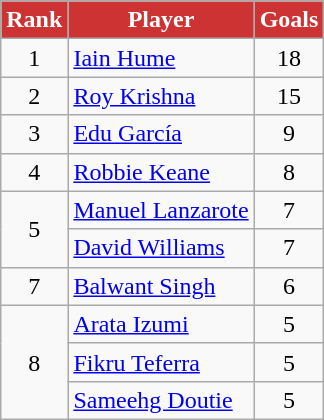<table class="wikitable">
<tr>
<th style="background:#CD3333; color:#FFFFFF;" scope="col">Rank</th>
<th style="background:#CD3333; color:#FFFFFF;" scope="col">Player</th>
<th style="background:#CD3333; color:#FFFFFF;" scope="col">Goals</th>
</tr>
<tr>
<td align=center>1</td>
<td> <a href='#'>Iain Hume</a></td>
<td align=center>18</td>
</tr>
<tr>
<td align=center>2</td>
<td> <a href='#'>Roy Krishna</a></td>
<td align=center>15</td>
</tr>
<tr>
<td align=center>3</td>
<td> <a href='#'>Edu García</a></td>
<td align=center>9</td>
</tr>
<tr>
<td align=center>4</td>
<td> <a href='#'>Robbie Keane</a></td>
<td align=center>8</td>
</tr>
<tr>
<td rowspan=2 align=center>5</td>
<td> <a href='#'>Manuel Lanzarote</a></td>
<td align=center>7</td>
</tr>
<tr>
<td> <a href='#'>David Williams</a></td>
<td align=center>7</td>
</tr>
<tr>
<td align=center>7</td>
<td> <a href='#'>Balwant Singh</a></td>
<td align=center>6</td>
</tr>
<tr>
<td rowspan=3 align=center>8</td>
<td> <a href='#'>Arata Izumi</a></td>
<td align=center>5</td>
</tr>
<tr>
<td> <a href='#'>Fikru Teferra</a></td>
<td align=center>5</td>
</tr>
<tr>
<td> <a href='#'>Sameehg Doutie</a></td>
<td align=center>5</td>
</tr>
</table>
